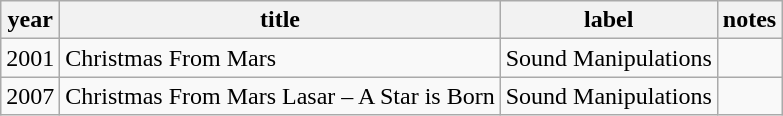<table class="wikitable">
<tr>
<th>year</th>
<th>title</th>
<th>label</th>
<th>notes</th>
</tr>
<tr>
<td>2001</td>
<td>Christmas From Mars</td>
<td>Sound Manipulations</td>
<td></td>
</tr>
<tr>
<td>2007</td>
<td>Christmas From Mars Lasar – A Star is Born</td>
<td>Sound Manipulations</td>
<td></td>
</tr>
</table>
